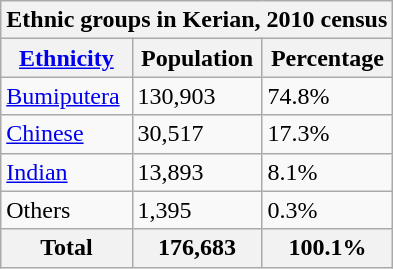<table class="wikitable">
<tr>
<th style="text-align:center;" colspan="3">Ethnic groups in Kerian, 2010 census</th>
</tr>
<tr>
<th><a href='#'>Ethnicity</a></th>
<th>Population</th>
<th>Percentage</th>
</tr>
<tr>
<td><a href='#'>Bumiputera</a></td>
<td>130,903</td>
<td>74.8%</td>
</tr>
<tr>
<td><a href='#'>Chinese</a></td>
<td>30,517</td>
<td>17.3%</td>
</tr>
<tr>
<td><a href='#'>Indian</a></td>
<td>13,893</td>
<td>8.1%</td>
</tr>
<tr>
<td>Others</td>
<td>1,395</td>
<td>0.3%</td>
</tr>
<tr>
<th>Total</th>
<th>176,683</th>
<th>100.1%</th>
</tr>
</table>
